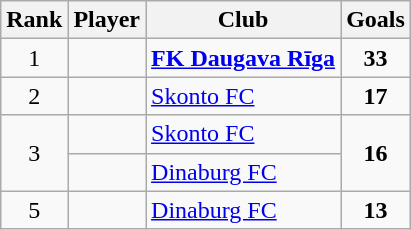<table class="wikitable" style="text-align:center">
<tr>
<th>Rank</th>
<th>Player</th>
<th>Club</th>
<th>Goals</th>
</tr>
<tr>
<td>1</td>
<td align="left"><strong></strong></td>
<td align="left"><strong><a href='#'>FK Daugava Rīga</a></strong></td>
<td><strong>33</strong></td>
</tr>
<tr>
<td>2</td>
<td align="left"></td>
<td align="left"><a href='#'>Skonto FC</a></td>
<td><strong>17</strong></td>
</tr>
<tr>
<td rowspan=2>3</td>
<td align="left"></td>
<td align="left"><a href='#'>Skonto FC</a></td>
<td rowspan=2><strong>16</strong></td>
</tr>
<tr>
<td align="left"></td>
<td align="left"><a href='#'>Dinaburg FC</a></td>
</tr>
<tr>
<td>5</td>
<td align="left"></td>
<td align="left"><a href='#'>Dinaburg FC</a></td>
<td><strong>13</strong></td>
</tr>
</table>
